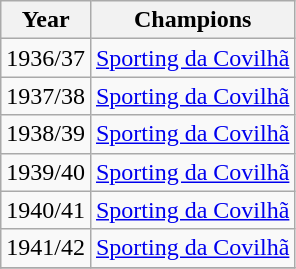<table class="wikitable" style="text-align:left">
<tr>
<th style= width="100px">Year</th>
<th style= width="400px">Champions</th>
</tr>
<tr>
<td>1936/37</td>
<td><a href='#'>Sporting da Covilhã</a></td>
</tr>
<tr>
<td>1937/38</td>
<td><a href='#'>Sporting da Covilhã</a></td>
</tr>
<tr>
<td>1938/39</td>
<td><a href='#'>Sporting da Covilhã</a></td>
</tr>
<tr>
<td>1939/40</td>
<td><a href='#'>Sporting da Covilhã</a></td>
</tr>
<tr>
<td>1940/41</td>
<td><a href='#'>Sporting da Covilhã</a></td>
</tr>
<tr>
<td>1941/42</td>
<td><a href='#'>Sporting da Covilhã</a></td>
</tr>
<tr>
</tr>
</table>
